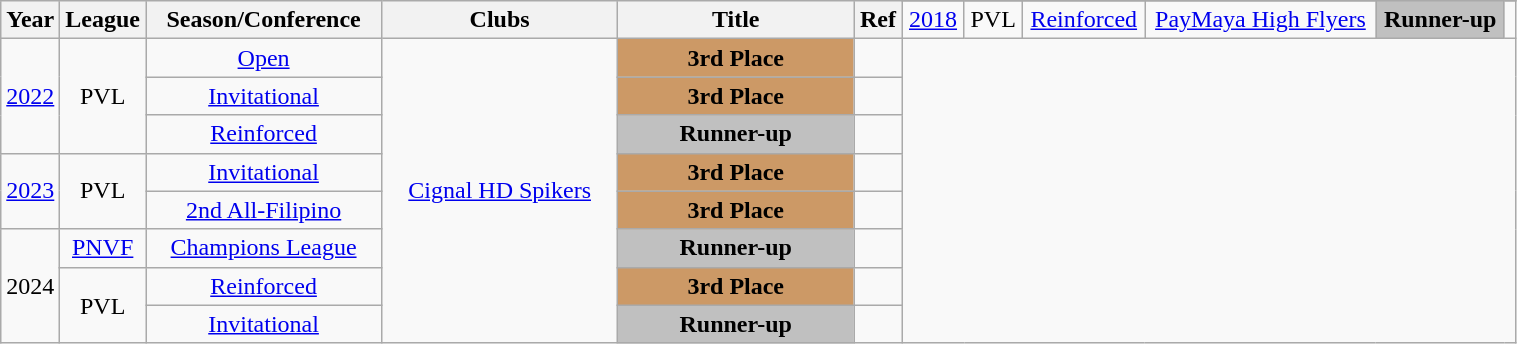<table class="wikitable sortable" style="text-align:center" width="80%">
<tr>
<th style="width:25px;" rowspan="2">Year</th>
<th style="width:25px;" rowspan="2">League</th>
<th style="width:150px;" rowspan="2">Season/Conference</th>
<th style="width:150px;" rowspan="2">Clubs</th>
<th style="width:150px;" rowspan="2">Title</th>
<th style="width:25px;" rowspan="2">Ref</th>
</tr>
<tr>
<td><a href='#'>2018</a></td>
<td>PVL</td>
<td><a href='#'>Reinforced</a></td>
<td><a href='#'>PayMaya High Flyers</a></td>
<td style="background:silver;"><strong>Runner-up</strong></td>
<td></td>
</tr>
<tr>
<td rowspan="3"><a href='#'>2022</a></td>
<td rowspan="3">PVL</td>
<td><a href='#'>Open</a></td>
<td rowspan="8"><a href='#'>Cignal HD Spikers</a></td>
<td style="background:#c96;"><strong>3rd Place</strong></td>
<td></td>
</tr>
<tr>
<td><a href='#'>Invitational</a></td>
<td style="background:#c96;"><strong>3rd Place</strong></td>
<td></td>
</tr>
<tr>
<td><a href='#'>Reinforced</a></td>
<td style="background:silver;"><strong>Runner-up</strong></td>
<td></td>
</tr>
<tr>
<td rowspan="2"><a href='#'>2023</a></td>
<td rowspan="2">PVL</td>
<td><a href='#'>Invitational</a></td>
<td style="background:#c96;"><strong>3rd Place</strong></td>
<td></td>
</tr>
<tr>
<td><a href='#'>2nd All-Filipino</a></td>
<td style="background:#c96;"><strong>3rd Place</strong></td>
<td></td>
</tr>
<tr>
<td rowspan=3>2024</td>
<td><a href='#'>PNVF</a></td>
<td><a href='#'>Champions League</a></td>
<td style="background:silver;"><strong>Runner-up</strong></td>
<td></td>
</tr>
<tr>
<td rowspan="2">PVL</td>
<td><a href='#'>Reinforced</a></td>
<td style="background:#c96;"><strong>3rd Place</strong></td>
<td></td>
</tr>
<tr>
<td><a href='#'>Invitational</a></td>
<td style="background:silver;"><strong>Runner-up</strong></td>
<td></td>
</tr>
</table>
